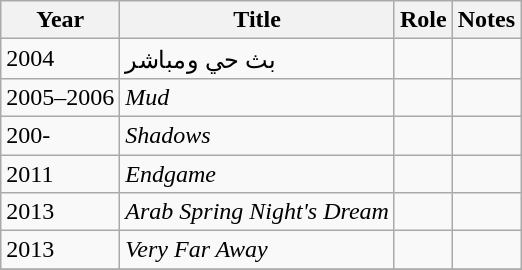<table class="wikitable sortable">
<tr>
<th>Year</th>
<th>Title</th>
<th>Role</th>
<th class="unsortable">Notes</th>
</tr>
<tr>
<td>2004</td>
<td>بث حي ومباشر</td>
<td></td>
<td></td>
</tr>
<tr>
<td>2005–2006</td>
<td><em>Mud</em></td>
<td></td>
<td></td>
</tr>
<tr>
<td>200-</td>
<td><em>Shadows</em></td>
<td></td>
<td></td>
</tr>
<tr>
<td>2011</td>
<td><em>Endgame</em></td>
<td></td>
<td></td>
</tr>
<tr>
<td>2013</td>
<td><em>Arab Spring Night's Dream</em></td>
<td></td>
<td></td>
</tr>
<tr>
<td>2013</td>
<td><em>Very Far Away</em></td>
<td></td>
<td></td>
</tr>
<tr>
</tr>
</table>
